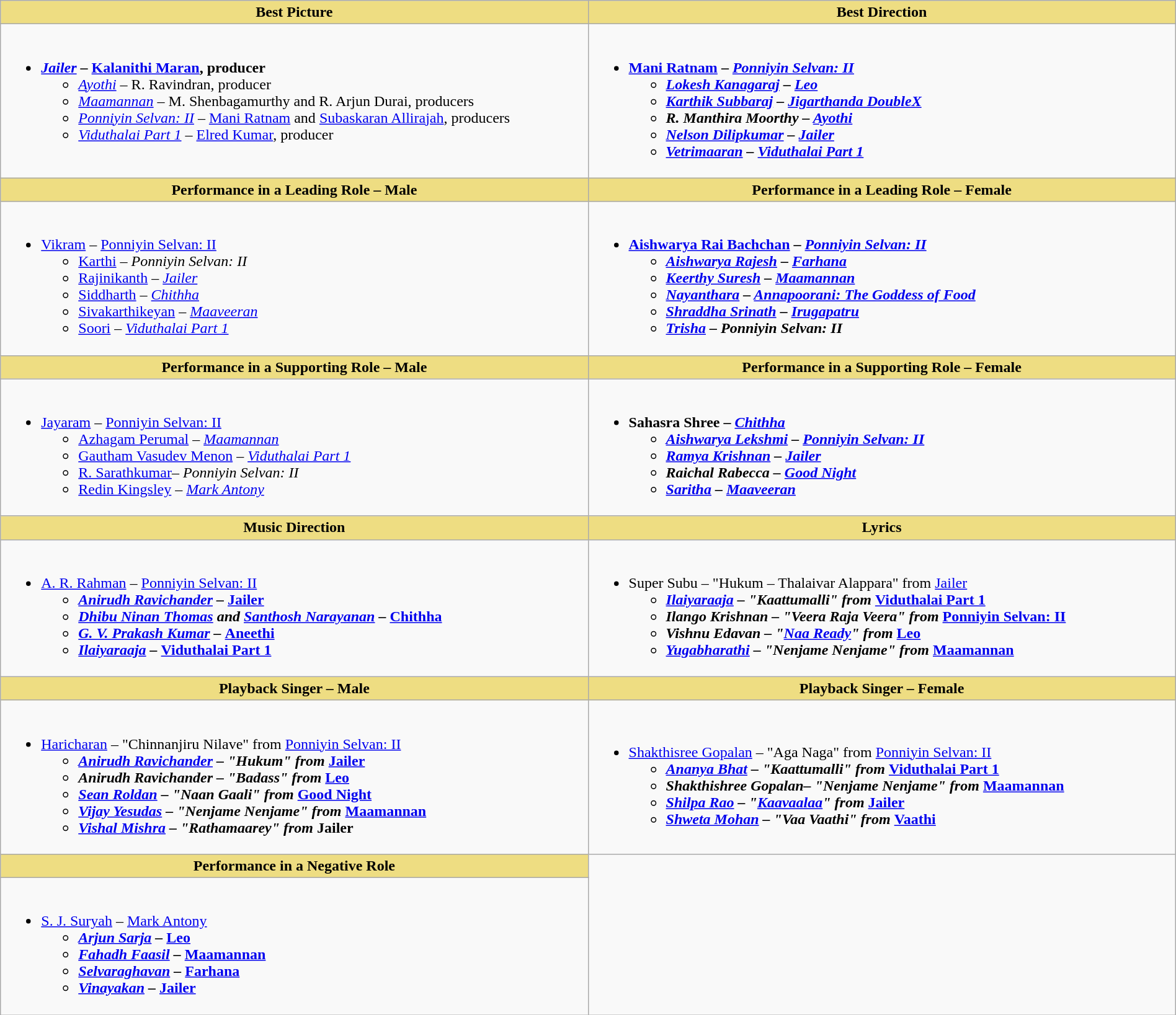<table class="wikitable" width="100%" |>
<tr>
<th style="background:#eedd82; text-align:center; width:50%;" !>Best Picture</th>
<th style="background:#eedd82; text-align:center; width:50%;" !>Best Direction</th>
</tr>
<tr>
<td valign="top"><br><ul><li><strong><a href='#'><em>Jailer</em></a> – <a href='#'>Kalanithi Maran</a>, producer</strong><ul><li><em><a href='#'>Ayothi</a></em> – R. Ravindran, producer</li><li><em><a href='#'>Maamannan</a></em> – M. Shenbagamurthy and R. Arjun Durai, producers</li><li><em><a href='#'>Ponniyin Selvan: II</a></em> – <a href='#'>Mani Ratnam</a> and <a href='#'>Subaskaran Allirajah</a>, producers</li><li><em><a href='#'>Viduthalai Part 1</a></em> – <a href='#'>Elred Kumar</a>, producer</li></ul></li></ul></td>
<td valign="top"><br><ul><li><strong><a href='#'>Mani Ratnam</a> – <em><a href='#'>Ponniyin Selvan: II</a><strong><em><ul><li><a href='#'>Lokesh Kanagaraj</a> – <a href='#'></em>Leo<em></a></li><li><a href='#'>Karthik Subbaraj</a> – </em><a href='#'>Jigarthanda DoubleX</a><em></li><li>R. Manthira Moorthy – </em><a href='#'>Ayothi</a><em></li><li><a href='#'>Nelson Dilipkumar</a> – <a href='#'></em>Jailer<em></a></li><li><a href='#'>Vetrimaaran</a> – </em><a href='#'>Viduthalai Part 1</a><em></li></ul></li></ul></td>
</tr>
<tr>
<th style="background:#eedd82; text-align:center;" !>Performance in a Leading Role – Male</th>
<th style="background:#eedd82; text-align:center;" !>Performance in a Leading Role – Female</th>
</tr>
<tr>
<td><br><ul><li></strong><a href='#'>Vikram</a> </em>– <a href='#'>Ponniyin Selvan: II</a></em></strong><ul><li><a href='#'>Karthi</a> – <em>Ponniyin Selvan: II</em></li><li><a href='#'>Rajinikanth</a> – <a href='#'><em>Jailer</em></a></li><li><a href='#'>Siddharth</a> – <em><a href='#'>Chithha</a></em></li><li><a href='#'>Sivakarthikeyan</a> – <a href='#'><em>Maaveeran</em></a></li><li><a href='#'>Soori</a> – <em><a href='#'>Viduthalai Part 1</a></em></li></ul></li></ul></td>
<td><br><ul><li><strong><a href='#'>Aishwarya Rai Bachchan</a> – <em><a href='#'>Ponniyin Selvan: II</a><strong><em><ul><li><a href='#'>Aishwarya Rajesh</a> – <a href='#'></em>Farhana<em></a></li><li><a href='#'>Keerthy Suresh</a> – </em><a href='#'>Maamannan</a><em></li><li><a href='#'>Nayanthara</a> – </em><a href='#'>Annapoorani: The Goddess of Food</a><em></li><li><a href='#'>Shraddha Srinath</a> – </em><a href='#'>Irugapatru</a><em></li><li><a href='#'>Trisha</a> – </em>Ponniyin Selvan: II<em></li></ul></li></ul></td>
</tr>
<tr>
<th style="background:#eedd82; text-align:center;" !>Performance in a Supporting Role – Male</th>
<th style="background:#eedd82; text-align:center;" !>Performance in a Supporting Role – Female</th>
</tr>
<tr>
<td><br><ul><li></strong><a href='#'>Jayaram</a> – </em><a href='#'>Ponniyin Selvan: II</a></em></strong><ul><li><a href='#'>Azhagam Perumal</a> – <em><a href='#'>Maamannan</a></em></li><li><a href='#'>Gautham Vasudev Menon</a> – <em><a href='#'>Viduthalai Part 1</a></em></li><li><a href='#'>R. Sarathkumar</a>– <em>Ponniyin Selvan: II</em></li><li><a href='#'>Redin Kingsley</a> – <a href='#'><em>Mark Antony</em></a></li></ul></li></ul></td>
<td><br><ul><li><strong>Sahasra Shree – <em><a href='#'>Chithha</a><strong><em><ul><li><a href='#'>Aishwarya Lekshmi</a> – </em><a href='#'>Ponniyin Selvan: II</a><em></li><li><a href='#'>Ramya Krishnan</a> – <a href='#'></em>Jailer<em></a></li><li>Raichal Rabecca – <a href='#'></em>Good Night<em></a></li><li><a href='#'>Saritha</a> – <a href='#'></em>Maaveeran<em></a></li></ul></li></ul></td>
</tr>
<tr>
<th style="background:#eedd82; text-align:center;" !>Music Direction</th>
<th style="background:#eedd82; text-align:center;" !>Lyrics</th>
</tr>
<tr>
<td><br><ul><li></strong><a href='#'>A. R. Rahman</a> – <a href='#'></em>Ponniyin Selvan: II<em></a><strong><ul><li><a href='#'>Anirudh Ravichander</a> – <a href='#'></em>Jailer<em></a></li><li><a href='#'>Dhibu Ninan Thomas</a> and <a href='#'>Santhosh Narayanan</a> – </em><a href='#'>Chithha</a><em></li><li><a href='#'>G. V. Prakash Kumar</a> – </em><a href='#'>Aneethi</a><em></li><li><a href='#'>Ilaiyaraaja</a> – </em><a href='#'>Viduthalai Part 1</a><em></li></ul></li></ul></td>
<td><br><ul><li></strong>Super Subu – "Hukum – Thalaivar Alappara" from <a href='#'></em>Jailer<em></a><strong><ul><li><a href='#'>Ilaiyaraaja</a> – "Kaattumalli" from </em><a href='#'>Viduthalai Part 1</a><em></li><li>Ilango Krishnan – "Veera Raja Veera" from </em><a href='#'>Ponniyin Selvan: II</a><em></li><li>Vishnu Edavan – "<a href='#'>Naa Ready</a>" from <a href='#'></em>Leo<em></a></li><li><a href='#'>Yugabharathi</a> – "Nenjame Nenjame" from <a href='#'></em>Maamannan<em></a></li></ul></li></ul></td>
</tr>
<tr>
<th style="background:#eedd82; text-align:center;" !>Playback Singer – Male</th>
<th style="background:#eedd82; text-align:center;" !>Playback Singer – Female</th>
</tr>
<tr>
<td><br><ul><li></strong><a href='#'>Haricharan</a> – "Chinnanjiru Nilave" from <a href='#'></em>Ponniyin Selvan: II<em></a><strong><ul><li><a href='#'>Anirudh Ravichander</a> – "Hukum" from <a href='#'></em>Jailer<em></a></li><li>Anirudh Ravichander – "Badass" from <a href='#'></em>Leo<em></a></li><li><a href='#'>Sean Roldan</a> – "Naan Gaali" from <a href='#'></em>Good Night<em></a></li><li><a href='#'>Vijay Yesudas</a> – "Nenjame Nenjame" from <a href='#'></em>Maamannan<em></a></li><li><a href='#'>Vishal Mishra</a> – "Rathamaarey" from </em>Jailer<em></li></ul></li></ul></td>
<td><br><ul><li></strong><a href='#'>Shakthisree Gopalan</a> – "Aga Naga" from <a href='#'></em>Ponniyin Selvan: II<em></a><strong><ul><li><a href='#'>Ananya Bhat</a> – "Kaattumalli" from </em><a href='#'>Viduthalai Part 1</a><em></li><li>Shakthishree Gopalan– "Nenjame Nenjame" from <a href='#'></em>Maamannan<em></a></li><li><a href='#'>Shilpa Rao</a> – "<a href='#'>Kaavaalaa</a>" from <a href='#'></em>Jailer<em></a></li><li><a href='#'>Shweta Mohan</a> – "Vaa Vaathi" from </em><a href='#'>Vaathi</a><em></li></ul></li></ul></td>
</tr>
<tr>
<th ! style="background:#eedd82; text-align:center;">Performance in a Negative Role</th>
</tr>
<tr>
<td><br><ul><li></strong><a href='#'>S. J. Suryah</a> – <a href='#'></em>Mark Antony<em></a><strong><ul><li><a href='#'>Arjun Sarja</a> – <a href='#'></em>Leo<em></a></li><li><a href='#'>Fahadh Faasil</a> – </em><a href='#'>Maamannan</a><em></li><li><a href='#'>Selvaraghavan</a> – <a href='#'></em>Farhana<em></a></li><li><a href='#'>Vinayakan</a> – <a href='#'></em>Jailer<em></a></li></ul></li></ul></td>
</tr>
</table>
